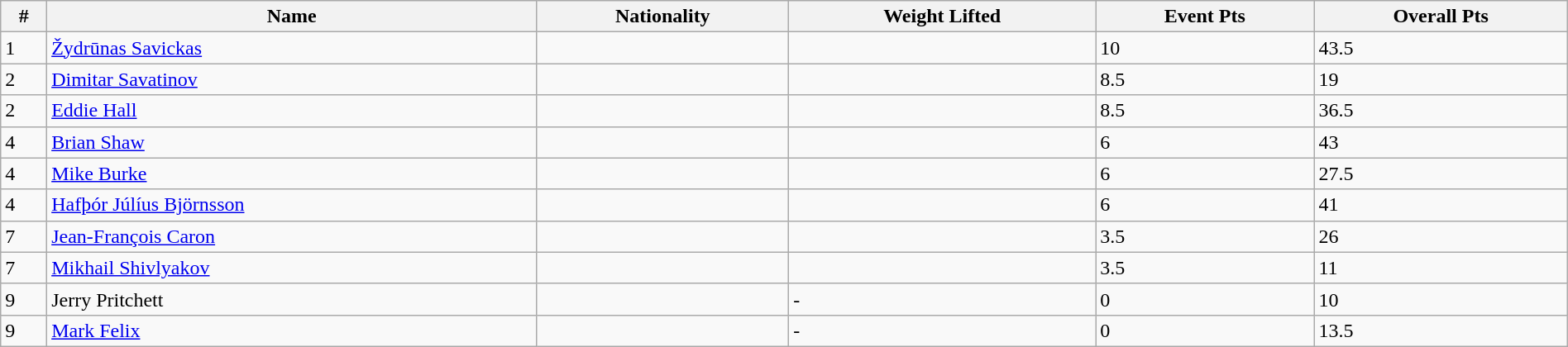<table class="wikitable sortable" style="display: inline-table; width: 100%;">
<tr>
<th>#</th>
<th>Name</th>
<th>Nationality</th>
<th>Weight Lifted</th>
<th>Event Pts</th>
<th>Overall Pts</th>
</tr>
<tr>
<td>1</td>
<td><a href='#'>Žydrūnas Savickas</a></td>
<td></td>
<td></td>
<td>10</td>
<td>43.5</td>
</tr>
<tr>
<td>2</td>
<td><a href='#'>Dimitar Savatinov</a></td>
<td></td>
<td></td>
<td>8.5</td>
<td>19</td>
</tr>
<tr>
<td>2</td>
<td><a href='#'>Eddie Hall</a></td>
<td></td>
<td></td>
<td>8.5</td>
<td>36.5</td>
</tr>
<tr>
<td>4</td>
<td><a href='#'>Brian Shaw</a></td>
<td></td>
<td></td>
<td>6</td>
<td>43</td>
</tr>
<tr>
<td>4</td>
<td><a href='#'>Mike Burke</a></td>
<td></td>
<td></td>
<td>6</td>
<td>27.5</td>
</tr>
<tr>
<td>4</td>
<td><a href='#'>Hafþór Júlíus Björnsson</a></td>
<td></td>
<td></td>
<td>6</td>
<td>41</td>
</tr>
<tr>
<td>7</td>
<td><a href='#'>Jean-François Caron</a></td>
<td></td>
<td></td>
<td>3.5</td>
<td>26</td>
</tr>
<tr>
<td>7</td>
<td><a href='#'>Mikhail Shivlyakov</a></td>
<td></td>
<td></td>
<td>3.5</td>
<td>11</td>
</tr>
<tr>
<td>9</td>
<td>Jerry Pritchett</td>
<td></td>
<td>-</td>
<td>0</td>
<td>10</td>
</tr>
<tr>
<td>9</td>
<td><a href='#'>Mark Felix</a></td>
<td></td>
<td>-</td>
<td>0</td>
<td>13.5</td>
</tr>
</table>
